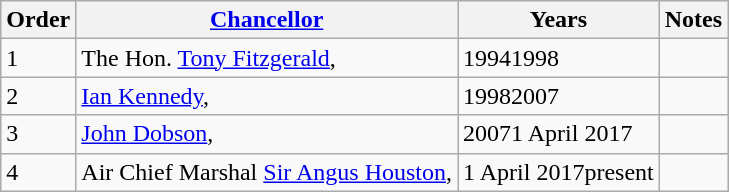<table class="wikitable">
<tr>
<th>Order</th>
<th><a href='#'>Chancellor</a></th>
<th>Years</th>
<th>Notes</th>
</tr>
<tr>
<td>1</td>
<td>The Hon. <a href='#'>Tony Fitzgerald</a>, </td>
<td>19941998</td>
<td></td>
</tr>
<tr>
<td>2</td>
<td><a href='#'>Ian Kennedy</a>, </td>
<td>19982007</td>
<td></td>
</tr>
<tr>
<td>3</td>
<td><a href='#'>John Dobson</a>, </td>
<td>20071 April 2017</td>
<td></td>
</tr>
<tr>
<td>4</td>
<td>Air Chief Marshal <a href='#'>Sir Angus Houston</a>, </td>
<td>1 April 2017present</td>
<td></td>
</tr>
</table>
